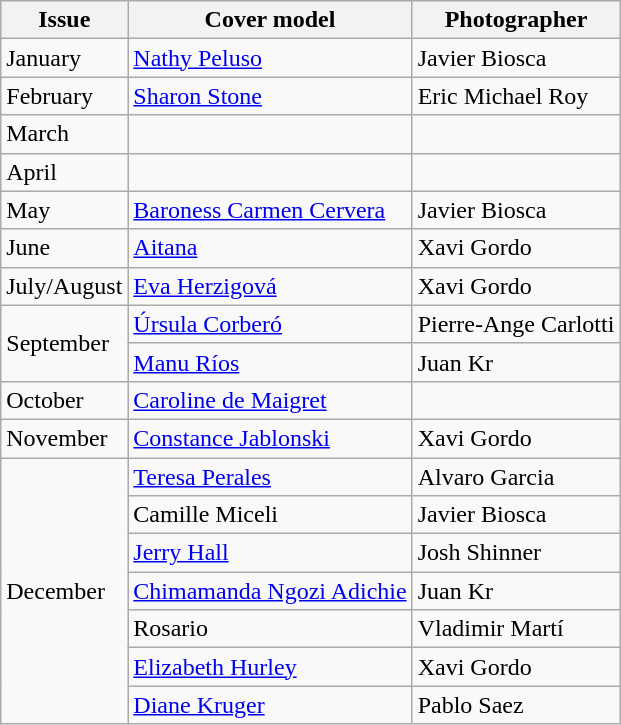<table class="sortable wikitable">
<tr>
<th>Issue</th>
<th>Cover model</th>
<th>Photographer</th>
</tr>
<tr>
<td>January</td>
<td><a href='#'>Nathy Peluso</a></td>
<td>Javier Biosca</td>
</tr>
<tr>
<td>February</td>
<td><a href='#'>Sharon Stone</a></td>
<td>Eric Michael Roy</td>
</tr>
<tr>
<td>March</td>
<td></td>
<td></td>
</tr>
<tr>
<td>April</td>
<td></td>
<td></td>
</tr>
<tr>
<td>May</td>
<td><a href='#'>Baroness Carmen Cervera</a></td>
<td>Javier Biosca</td>
</tr>
<tr>
<td>June</td>
<td><a href='#'>Aitana</a></td>
<td>Xavi Gordo</td>
</tr>
<tr>
<td>July/August</td>
<td><a href='#'>Eva Herzigová</a></td>
<td>Xavi Gordo</td>
</tr>
<tr>
<td rowspan="2">September</td>
<td><a href='#'>Úrsula Corberó</a></td>
<td>Pierre-Ange Carlotti</td>
</tr>
<tr>
<td><a href='#'>Manu Ríos</a></td>
<td>Juan Kr</td>
</tr>
<tr>
<td>October</td>
<td><a href='#'>Caroline de Maigret</a></td>
<td></td>
</tr>
<tr>
<td>November</td>
<td><a href='#'>Constance Jablonski</a></td>
<td>Xavi Gordo</td>
</tr>
<tr>
<td rowspan="7">December</td>
<td><a href='#'>Teresa Perales</a></td>
<td>Alvaro Garcia</td>
</tr>
<tr>
<td>Camille Miceli</td>
<td>Javier Biosca</td>
</tr>
<tr>
<td><a href='#'>Jerry Hall</a></td>
<td>Josh Shinner</td>
</tr>
<tr>
<td><a href='#'>Chimamanda Ngozi Adichie</a></td>
<td>Juan Kr</td>
</tr>
<tr>
<td>Rosario</td>
<td>Vladimir Martí</td>
</tr>
<tr>
<td><a href='#'>Elizabeth Hurley</a></td>
<td>Xavi Gordo</td>
</tr>
<tr>
<td><a href='#'>Diane Kruger</a></td>
<td>Pablo Saez</td>
</tr>
</table>
